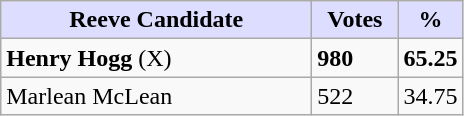<table class="wikitable">
<tr>
<th style="background:#ddf; width:200px;">Reeve Candidate</th>
<th style="background:#ddf; width:50px;">Votes</th>
<th style="background:#ddf; width:30px;">%</th>
</tr>
<tr>
<td><strong>Henry Hogg</strong> (X)</td>
<td><strong>980</strong></td>
<td><strong>65.25</strong></td>
</tr>
<tr>
<td>Marlean McLean</td>
<td>522</td>
<td>34.75</td>
</tr>
</table>
